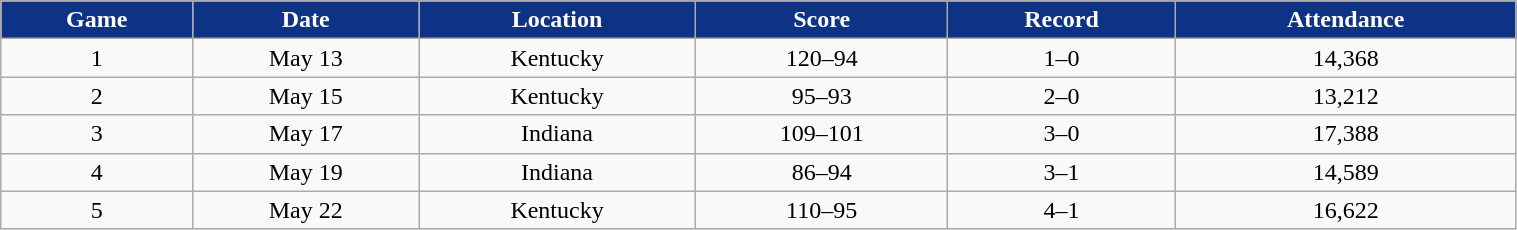<table class="wikitable" width="80%">
<tr align="center"  style="background:#0E3386;color:#FFFFFF;">
<td><strong>Game</strong></td>
<td><strong>Date</strong></td>
<td><strong>Location</strong></td>
<td><strong>Score</strong></td>
<td><strong>Record</strong></td>
<td><strong>Attendance</strong></td>
</tr>
<tr align="center" bgcolor="">
<td>1</td>
<td>May 13</td>
<td>Kentucky</td>
<td>120–94</td>
<td>1–0</td>
<td>14,368</td>
</tr>
<tr align="center" bgcolor="">
<td>2</td>
<td>May 15</td>
<td>Kentucky</td>
<td>95–93</td>
<td>2–0</td>
<td>13,212</td>
</tr>
<tr align="center" bgcolor="">
<td>3</td>
<td>May 17</td>
<td>Indiana</td>
<td>109–101</td>
<td>3–0</td>
<td>17,388</td>
</tr>
<tr align="center" bgcolor="">
<td>4</td>
<td>May 19</td>
<td>Indiana</td>
<td>86–94</td>
<td>3–1</td>
<td>14,589</td>
</tr>
<tr align="center" bgcolor="">
<td>5</td>
<td>May 22</td>
<td>Kentucky</td>
<td>110–95</td>
<td>4–1</td>
<td>16,622</td>
</tr>
</table>
